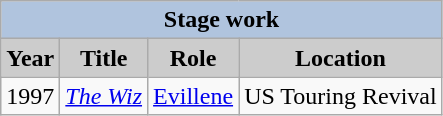<table class="wikitable">
<tr>
<th colspan="5" style="background:#B0C4DE;">Stage work</th>
</tr>
<tr>
<th style="background:#ccc;">Year</th>
<th style="background:#ccc;">Title</th>
<th style="background:#ccc;">Role</th>
<th style="background:#ccc;">Location</th>
</tr>
<tr>
<td>1997</td>
<td><em><a href='#'>The Wiz</a></em></td>
<td><a href='#'>Evillene</a></td>
<td>US Touring Revival</td>
</tr>
</table>
